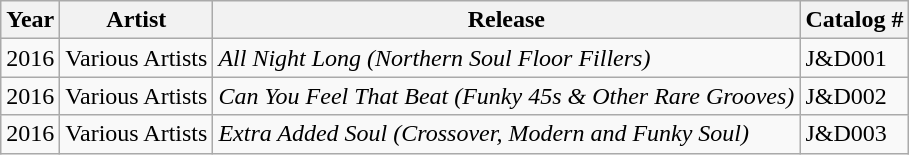<table class="wikitable">
<tr>
<th>Year</th>
<th>Artist</th>
<th>Release</th>
<th>Catalog #</th>
</tr>
<tr>
<td>2016</td>
<td>Various Artists</td>
<td><em>All Night Long (Northern Soul Floor Fillers)</em></td>
<td>J&D001</td>
</tr>
<tr>
<td>2016</td>
<td>Various Artists</td>
<td><em>Can You Feel That Beat (Funky 45s & Other Rare Grooves)</em></td>
<td>J&D002</td>
</tr>
<tr>
<td>2016</td>
<td>Various Artists</td>
<td><em>Extra Added Soul (Crossover, Modern and Funky Soul)</em></td>
<td>J&D003</td>
</tr>
</table>
